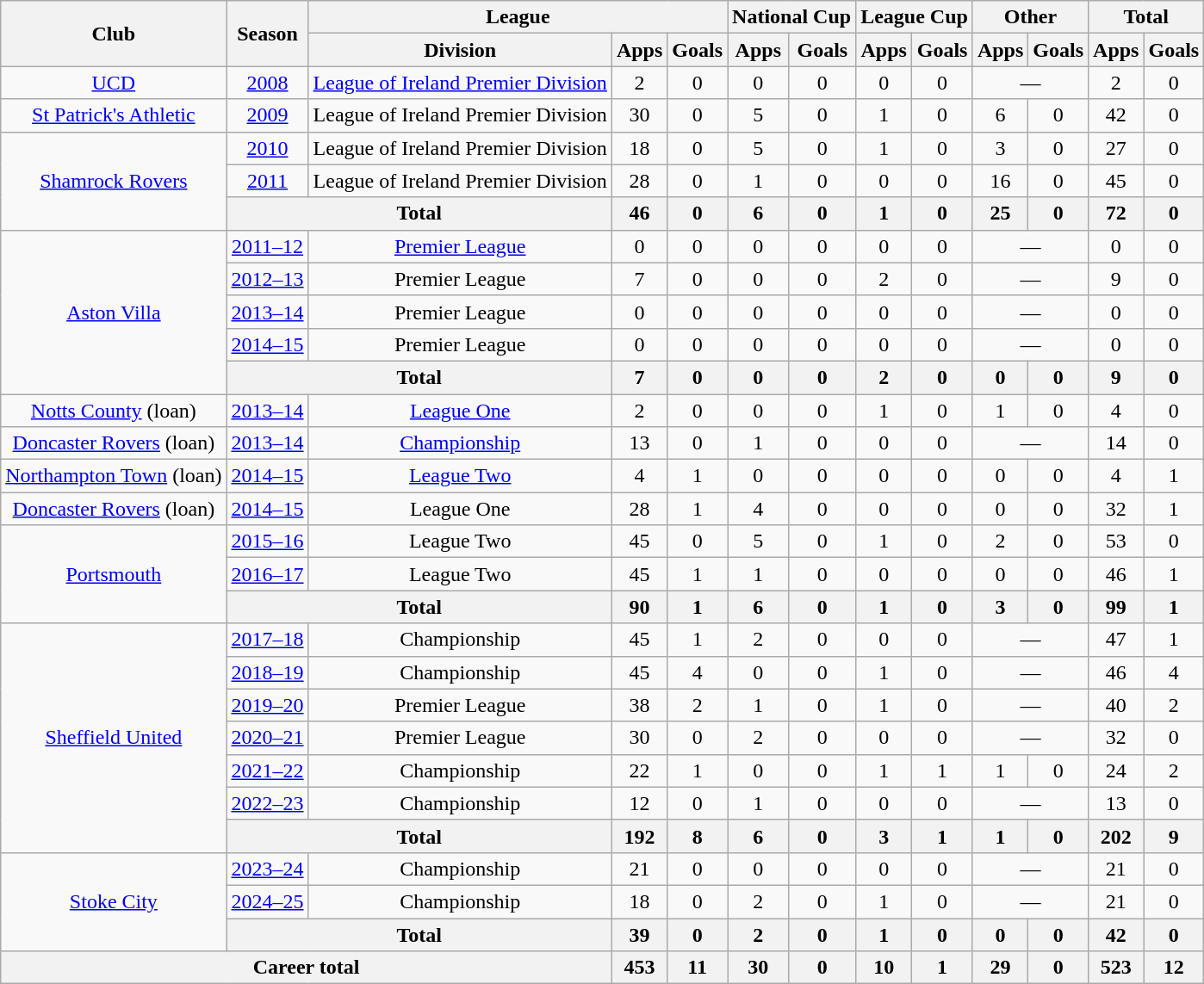<table class="wikitable" style="text-align:center">
<tr>
<th rowspan="2">Club</th>
<th rowspan="2">Season</th>
<th colspan="3">League</th>
<th colspan="2">National Cup</th>
<th colspan="2">League Cup</th>
<th colspan="2">Other</th>
<th colspan="2">Total</th>
</tr>
<tr>
<th>Division</th>
<th>Apps</th>
<th>Goals</th>
<th>Apps</th>
<th>Goals</th>
<th>Apps</th>
<th>Goals</th>
<th>Apps</th>
<th>Goals</th>
<th>Apps</th>
<th>Goals</th>
</tr>
<tr>
<td><a href='#'>UCD</a></td>
<td><a href='#'>2008</a></td>
<td><a href='#'>League of Ireland Premier Division</a></td>
<td>2</td>
<td>0</td>
<td>0</td>
<td>0</td>
<td>0</td>
<td>0</td>
<td colspan="2">—</td>
<td>2</td>
<td>0</td>
</tr>
<tr>
<td><a href='#'>St Patrick's Athletic</a></td>
<td><a href='#'>2009</a></td>
<td>League of Ireland Premier Division</td>
<td>30</td>
<td>0</td>
<td>5</td>
<td>0</td>
<td>1</td>
<td>0</td>
<td>6</td>
<td>0</td>
<td>42</td>
<td>0</td>
</tr>
<tr>
<td rowspan="3"><a href='#'>Shamrock Rovers</a></td>
<td><a href='#'>2010</a></td>
<td>League of Ireland Premier Division</td>
<td>18</td>
<td>0</td>
<td>5</td>
<td>0</td>
<td>1</td>
<td>0</td>
<td>3</td>
<td>0</td>
<td>27</td>
<td>0</td>
</tr>
<tr>
<td><a href='#'>2011</a></td>
<td>League of Ireland Premier Division</td>
<td>28</td>
<td>0</td>
<td>1</td>
<td>0</td>
<td>0</td>
<td>0</td>
<td>16</td>
<td>0</td>
<td>45</td>
<td>0</td>
</tr>
<tr>
<th colspan="2">Total</th>
<th>46</th>
<th>0</th>
<th>6</th>
<th>0</th>
<th>1</th>
<th>0</th>
<th>25</th>
<th>0</th>
<th>72</th>
<th>0</th>
</tr>
<tr>
<td rowspan="5"><a href='#'>Aston Villa</a></td>
<td><a href='#'>2011–12</a></td>
<td><a href='#'>Premier League</a></td>
<td>0</td>
<td>0</td>
<td>0</td>
<td>0</td>
<td>0</td>
<td>0</td>
<td colspan="2">—</td>
<td>0</td>
<td>0</td>
</tr>
<tr>
<td><a href='#'>2012–13</a></td>
<td>Premier League</td>
<td>7</td>
<td>0</td>
<td>0</td>
<td>0</td>
<td>2</td>
<td>0</td>
<td colspan="2">—</td>
<td>9</td>
<td>0</td>
</tr>
<tr>
<td><a href='#'>2013–14</a></td>
<td>Premier League</td>
<td>0</td>
<td>0</td>
<td>0</td>
<td>0</td>
<td>0</td>
<td>0</td>
<td colspan="2">—</td>
<td>0</td>
<td>0</td>
</tr>
<tr>
<td><a href='#'>2014–15</a></td>
<td>Premier League</td>
<td>0</td>
<td>0</td>
<td>0</td>
<td>0</td>
<td>0</td>
<td>0</td>
<td colspan="2">—</td>
<td>0</td>
<td>0</td>
</tr>
<tr>
<th colspan="2">Total</th>
<th>7</th>
<th>0</th>
<th>0</th>
<th>0</th>
<th>2</th>
<th>0</th>
<th>0</th>
<th>0</th>
<th>9</th>
<th>0</th>
</tr>
<tr>
<td><a href='#'>Notts County</a> (loan)</td>
<td><a href='#'>2013–14</a></td>
<td><a href='#'>League One</a></td>
<td>2</td>
<td>0</td>
<td>0</td>
<td>0</td>
<td>1</td>
<td>0</td>
<td>1</td>
<td>0</td>
<td>4</td>
<td>0</td>
</tr>
<tr>
<td><a href='#'>Doncaster Rovers</a> (loan)</td>
<td><a href='#'>2013–14</a></td>
<td><a href='#'>Championship</a></td>
<td>13</td>
<td>0</td>
<td>1</td>
<td>0</td>
<td>0</td>
<td>0</td>
<td colspan="2">—</td>
<td>14</td>
<td>0</td>
</tr>
<tr>
<td><a href='#'>Northampton Town</a> (loan)</td>
<td><a href='#'>2014–15</a></td>
<td><a href='#'>League Two</a></td>
<td>4</td>
<td>1</td>
<td>0</td>
<td>0</td>
<td>0</td>
<td>0</td>
<td>0</td>
<td>0</td>
<td>4</td>
<td>1</td>
</tr>
<tr>
<td><a href='#'>Doncaster Rovers</a> (loan)</td>
<td><a href='#'>2014–15</a></td>
<td>League One</td>
<td>28</td>
<td>1</td>
<td>4</td>
<td>0</td>
<td>0</td>
<td>0</td>
<td>0</td>
<td>0</td>
<td>32</td>
<td>1</td>
</tr>
<tr>
<td rowspan="3"><a href='#'>Portsmouth</a></td>
<td><a href='#'>2015–16</a></td>
<td>League Two</td>
<td>45</td>
<td>0</td>
<td>5</td>
<td>0</td>
<td>1</td>
<td>0</td>
<td>2</td>
<td>0</td>
<td>53</td>
<td>0</td>
</tr>
<tr>
<td><a href='#'>2016–17</a></td>
<td>League Two</td>
<td>45</td>
<td>1</td>
<td>1</td>
<td>0</td>
<td>0</td>
<td>0</td>
<td>0</td>
<td>0</td>
<td>46</td>
<td>1</td>
</tr>
<tr>
<th colspan="2">Total</th>
<th>90</th>
<th>1</th>
<th>6</th>
<th>0</th>
<th>1</th>
<th>0</th>
<th>3</th>
<th>0</th>
<th>99</th>
<th>1</th>
</tr>
<tr>
<td rowspan="7"><a href='#'>Sheffield United</a></td>
<td><a href='#'>2017–18</a></td>
<td>Championship</td>
<td>45</td>
<td>1</td>
<td>2</td>
<td>0</td>
<td>0</td>
<td>0</td>
<td colspan="2">—</td>
<td>47</td>
<td>1</td>
</tr>
<tr>
<td><a href='#'>2018–19</a></td>
<td>Championship</td>
<td>45</td>
<td>4</td>
<td>0</td>
<td>0</td>
<td>1</td>
<td>0</td>
<td colspan="2">—</td>
<td>46</td>
<td>4</td>
</tr>
<tr>
<td><a href='#'>2019–20</a></td>
<td>Premier League</td>
<td>38</td>
<td>2</td>
<td>1</td>
<td>0</td>
<td>1</td>
<td>0</td>
<td colspan=2>—</td>
<td>40</td>
<td>2</td>
</tr>
<tr>
<td><a href='#'>2020–21</a></td>
<td>Premier League</td>
<td>30</td>
<td>0</td>
<td>2</td>
<td>0</td>
<td>0</td>
<td>0</td>
<td colspan=2>—</td>
<td>32</td>
<td>0</td>
</tr>
<tr>
<td><a href='#'>2021–22</a></td>
<td>Championship</td>
<td>22</td>
<td>1</td>
<td>0</td>
<td>0</td>
<td>1</td>
<td>1</td>
<td>1</td>
<td>0</td>
<td>24</td>
<td>2</td>
</tr>
<tr>
<td><a href='#'>2022–23</a></td>
<td>Championship</td>
<td>12</td>
<td>0</td>
<td>1</td>
<td>0</td>
<td>0</td>
<td>0</td>
<td colspan=2>—</td>
<td>13</td>
<td>0</td>
</tr>
<tr>
<th colspan="2">Total</th>
<th>192</th>
<th>8</th>
<th>6</th>
<th>0</th>
<th>3</th>
<th>1</th>
<th>1</th>
<th>0</th>
<th>202</th>
<th>9</th>
</tr>
<tr>
<td rowspan=3><a href='#'>Stoke City</a></td>
<td><a href='#'>2023–24</a></td>
<td>Championship</td>
<td>21</td>
<td>0</td>
<td>0</td>
<td>0</td>
<td>0</td>
<td>0</td>
<td colspan=2>—</td>
<td>21</td>
<td>0</td>
</tr>
<tr>
<td><a href='#'>2024–25</a></td>
<td>Championship</td>
<td>18</td>
<td>0</td>
<td>2</td>
<td>0</td>
<td>1</td>
<td>0</td>
<td colspan=2>—</td>
<td>21</td>
<td>0</td>
</tr>
<tr>
<th colspan="2">Total</th>
<th>39</th>
<th>0</th>
<th>2</th>
<th>0</th>
<th>1</th>
<th>0</th>
<th>0</th>
<th>0</th>
<th>42</th>
<th>0</th>
</tr>
<tr>
<th colspan="3">Career total</th>
<th>453</th>
<th>11</th>
<th>30</th>
<th>0</th>
<th>10</th>
<th>1</th>
<th>29</th>
<th>0</th>
<th>523</th>
<th>12</th>
</tr>
</table>
